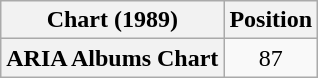<table class="wikitable sortable plainrowheaders" style="text-align:center">
<tr>
<th scope="col">Chart (1989)</th>
<th scope="col">Position</th>
</tr>
<tr>
<th scope="row">ARIA Albums Chart</th>
<td>87</td>
</tr>
</table>
